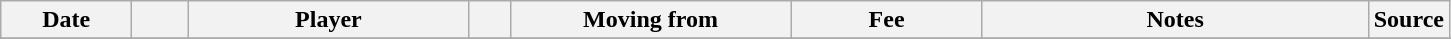<table class="wikitable sortable">
<tr>
<th style="width:80px;">Date</th>
<th style="width:30px;"></th>
<th style="width:180px;">Player</th>
<th style="width:20px;"></th>
<th style="width:180px;">Moving from</th>
<th style="width:120px;" class="unsortable">Fee</th>
<th style="width:250px;" class="unsortable">Notes</th>
<th style="width:20px;">Source</th>
</tr>
<tr>
</tr>
</table>
